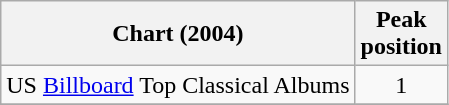<table class="wikitable">
<tr>
<th>Chart (2004)</th>
<th>Peak<br>position</th>
</tr>
<tr>
<td>US <a href='#'>Billboard</a> Top Classical Albums</td>
<td align="center">1</td>
</tr>
<tr>
</tr>
</table>
